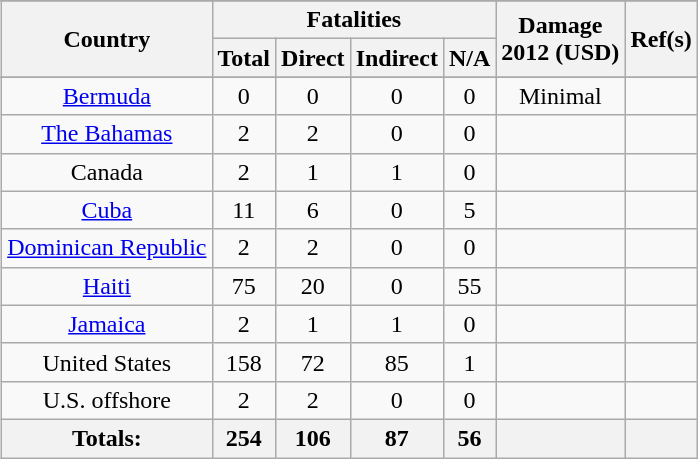<table class="wikitable sortable" align=right style="margin:0 0 0.5em 1em">
<tr>
</tr>
<tr style="text-align:center;">
<th rowspan="2">Country</th>
<th colspan="4">Fatalities</th>
<th rowspan="2">Damage<br>2012 (USD)</th>
<th rowspan="2" class="unsortable">Ref(s)</th>
</tr>
<tr>
<th>Total</th>
<th>Direct</th>
<th>Indirect</th>
<th>N/A</th>
</tr>
<tr>
</tr>
<tr style="text-align:center;">
<td scope="row"><a href='#'>Bermuda</a></td>
<td>0</td>
<td>0</td>
<td>0</td>
<td>0</td>
<td>Minimal</td>
<td></td>
</tr>
<tr style="text-align:center;">
<td scope="row"><a href='#'>The Bahamas</a></td>
<td>2</td>
<td>2</td>
<td>0</td>
<td>0</td>
<td></td>
<td></td>
</tr>
<tr style="text-align:center;">
<td scope="row">Canada</td>
<td>2</td>
<td>1</td>
<td>1</td>
<td>0</td>
<td></td>
<td></td>
</tr>
<tr style="text-align:center;">
<td scope="row"><a href='#'>Cuba</a></td>
<td>11</td>
<td>6</td>
<td>0</td>
<td>5</td>
<td></td>
<td></td>
</tr>
<tr style="text-align:center;">
<td scope="row"><a href='#'>Dominican Republic</a></td>
<td>2</td>
<td>2</td>
<td>0</td>
<td>0</td>
<td></td>
<td></td>
</tr>
<tr style="text-align:center;">
<td scope="row"><a href='#'>Haiti</a></td>
<td>75</td>
<td>20</td>
<td>0</td>
<td>55</td>
<td></td>
<td></td>
</tr>
<tr style="text-align:center;">
<td scope="row"><a href='#'>Jamaica</a></td>
<td>2</td>
<td>1</td>
<td>1</td>
<td>0</td>
<td></td>
<td></td>
</tr>
<tr style="text-align:center;">
<td scope="row">United States</td>
<td>158</td>
<td>72</td>
<td>85</td>
<td>1</td>
<td></td>
<td></td>
</tr>
<tr style="text-align:center;">
<td scope="row">U.S. offshore</td>
<td>2</td>
<td>2</td>
<td>0</td>
<td>0</td>
<td></td>
<td></td>
</tr>
<tr class="sortbottom">
<th>Totals:</th>
<th>254</th>
<th>106</th>
<th>87</th>
<th>56</th>
<th></th>
<th></th>
</tr>
</table>
